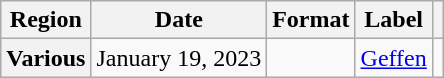<table class="wikitable plainrowheaders">
<tr>
<th scope="col">Region</th>
<th scope="col">Date</th>
<th scope="col">Format</th>
<th scope="col">Label</th>
<th scope="col"></th>
</tr>
<tr>
<th scope="row">Various</th>
<td>January 19, 2023</td>
<td></td>
<td><a href='#'>Geffen</a></td>
<td align="center"></td>
</tr>
</table>
